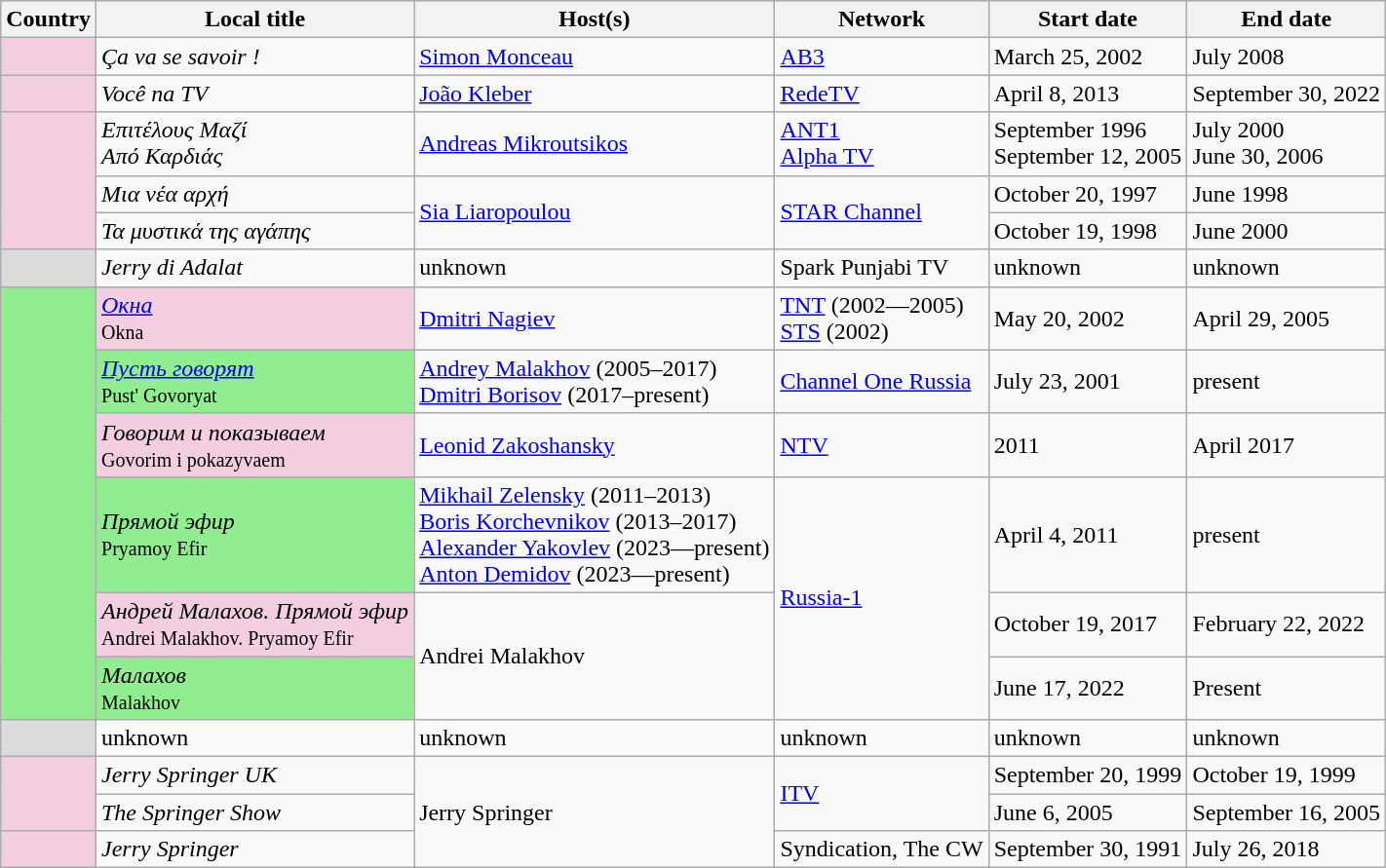<table class="wikitable">
<tr>
<th>Country</th>
<th>Local title</th>
<th>Host(s)</th>
<th>Network</th>
<th>Start date</th>
<th>End date</th>
</tr>
<tr>
<td style="background-color:#F2CEE0"><br></td>
<td><em>Ça va se savoir !</em></td>
<td><a href='#'>Simon Monceau</a></td>
<td><a href='#'>AB3</a></td>
<td>March 25, 2002</td>
<td>July 2008</td>
</tr>
<tr>
<td style="background-color:#F2CEE0"></td>
<td><em>Você na TV</em></td>
<td><a href='#'>João Kleber</a></td>
<td><a href='#'>RedeTV</a></td>
<td>April 8, 2013</td>
<td>September 30, 2022</td>
</tr>
<tr>
<td style="background-color:#F2CEE0" rowspan=3><br></td>
<td><em>Επιτέλους Μαζί</em><br><em>Από Καρδιάς</em></td>
<td><a href='#'>Andreas Mikroutsikos</a></td>
<td><a href='#'>ANT1</a><br><a href='#'>Alpha TV</a></td>
<td>September 1996<br>September 12, 2005</td>
<td>July 2000<br>June 30, 2006</td>
</tr>
<tr>
<td><em>Μια νέα αρχή</em></td>
<td rowspan=2><a href='#'>Sia Liaropoulou</a></td>
<td rowspan=2><a href='#'>STAR Channel</a></td>
<td>October 20, 1997</td>
<td>June 1998</td>
</tr>
<tr>
<td><em>Τα μυστικά της αγάπης</em></td>
<td>October 19, 1998</td>
<td>June 2000</td>
</tr>
<tr>
<td style="background-color:#DCDCDC"></td>
<td><em>Jerry di Adalat</em></td>
<td>unknown</td>
<td>Spark Punjabi TV</td>
<td>unknown</td>
<td>unknown</td>
</tr>
<tr>
<td style="background-color:lightgreen" rowspan="6"></td>
<td style="background-color:#F2CEE0"><em><a href='#'>Окна</a></em><br><small>Okna</small></td>
<td><a href='#'>Dmitri Nagiev</a></td>
<td><a href='#'>TNT</a> (2002—2005)<br><a href='#'>STS</a> (2002)</td>
<td>May 20, 2002</td>
<td>April 29, 2005</td>
</tr>
<tr>
<td style="background-color:lightgreen"><em><a href='#'>Пусть говорят</a></em><br><small>Pust' Govoryat</small></td>
<td><a href='#'>Andrey Malakhov</a> (2005–2017)<br><a href='#'>Dmitri Borisov</a> (2017–present)</td>
<td><a href='#'>Channel One Russia</a></td>
<td>July 23, 2001</td>
<td>present</td>
</tr>
<tr>
<td style="background-color:#F2CEE0"><em>Говорим и показываем</em><br><small>Govorim i pokazyvaem</small></td>
<td><a href='#'>Leonid Zakoshansky</a></td>
<td><a href='#'>NTV</a></td>
<td>2011</td>
<td>April 2017</td>
</tr>
<tr>
<td style="background-color:lightgreen"><em>Прямой эфир</em><br><small>Pryamoy Efir</small></td>
<td><a href='#'>Mikhail Zelensky</a> (2011–2013)<br><a href='#'>Boris Korchevnikov</a> (2013–2017)<br><a href='#'>Alexander Yakovlev</a> (2023—present)<br><a href='#'>Anton Demidov</a> (2023—present)</td>
<td rowspan=3><a href='#'>Russia-1</a></td>
<td>April 4, 2011</td>
<td>present</td>
</tr>
<tr>
<td style="background-color:#F2CEE0"><em>Андрей Малахов. Прямой эфир</em><br><small>Andrei Malakhov. Pryamoy Efir</small></td>
<td rowspan=2>Andrei Malakhov</td>
<td>October 19, 2017</td>
<td>February 22, 2022</td>
</tr>
<tr>
<td style="background-color:lightgreen"><em>Малахов</em><br><small>Malakhov</small></td>
<td>June 17, 2022</td>
<td>Present</td>
</tr>
<tr>
<td style="background-color:#DCDCDC"></td>
<td>unknown</td>
<td>unknown</td>
<td>unknown</td>
<td>unknown</td>
<td>unknown</td>
</tr>
<tr>
<td style="background-color:#F2CEE0" rowspan="2"></td>
<td><em>Jerry Springer UK</em></td>
<td rowspan="3">Jerry Springer</td>
<td rowspan="2"><a href='#'>ITV</a></td>
<td>September 20, 1999</td>
<td>October 19, 1999</td>
</tr>
<tr>
<td><em>The Springer Show</em></td>
<td>June 6, 2005</td>
<td>September 16, 2005</td>
</tr>
<tr>
<td style="background-color:#F2CEE0"></td>
<td><em>Jerry Springer</em></td>
<td>Syndication, The CW</td>
<td>September 30, 1991</td>
<td>July 26, 2018</td>
</tr>
</table>
